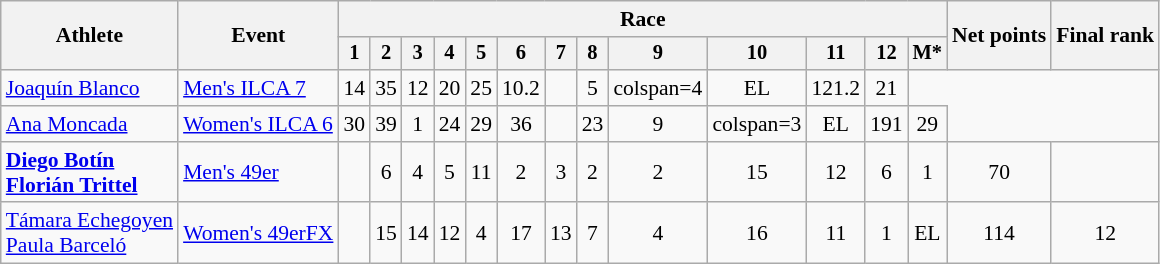<table class="wikitable" style="font-size:90%">
<tr>
<th rowspan="2">Athlete</th>
<th rowspan="2">Event</th>
<th colspan=13>Race</th>
<th rowspan=2>Net points</th>
<th rowspan=2>Final rank</th>
</tr>
<tr style="font-size:95%">
<th>1</th>
<th>2</th>
<th>3</th>
<th>4</th>
<th>5</th>
<th>6</th>
<th>7</th>
<th>8</th>
<th>9</th>
<th>10</th>
<th>11</th>
<th>12</th>
<th>M*</th>
</tr>
<tr align=center>
<td align=left><a href='#'>Joaquín Blanco</a></td>
<td align=left><a href='#'>Men's ILCA 7</a></td>
<td>14</td>
<td>35</td>
<td>12</td>
<td>20</td>
<td>25</td>
<td>10.2</td>
<td></td>
<td>5</td>
<td>colspan=4 </td>
<td>EL</td>
<td>121.2</td>
<td>21</td>
</tr>
<tr align=center>
<td align=left><a href='#'>Ana Moncada</a></td>
<td align=left><a href='#'>Women's ILCA 6</a></td>
<td>30</td>
<td>39</td>
<td>1</td>
<td>24</td>
<td>29</td>
<td>36</td>
<td></td>
<td>23</td>
<td>9</td>
<td>colspan=3 </td>
<td>EL</td>
<td>191</td>
<td>29</td>
</tr>
<tr align=center>
<td align=left><strong><a href='#'>Diego Botín</a><br><a href='#'>Florián Trittel</a></strong></td>
<td align=left><a href='#'>Men's 49er</a></td>
<td></td>
<td>6</td>
<td>4</td>
<td>5</td>
<td>11</td>
<td>2</td>
<td>3</td>
<td>2</td>
<td>2</td>
<td>15</td>
<td>12</td>
<td>6</td>
<td>1</td>
<td>70</td>
<td></td>
</tr>
<tr align=center>
<td align=left><a href='#'>Támara Echegoyen</a><br><a href='#'>Paula Barceló</a></td>
<td align=left><a href='#'>Women's 49erFX</a></td>
<td></td>
<td>15</td>
<td>14</td>
<td>12</td>
<td>4</td>
<td>17</td>
<td>13</td>
<td>7</td>
<td>4</td>
<td>16</td>
<td>11</td>
<td>1</td>
<td>EL</td>
<td>114</td>
<td>12</td>
</tr>
</table>
